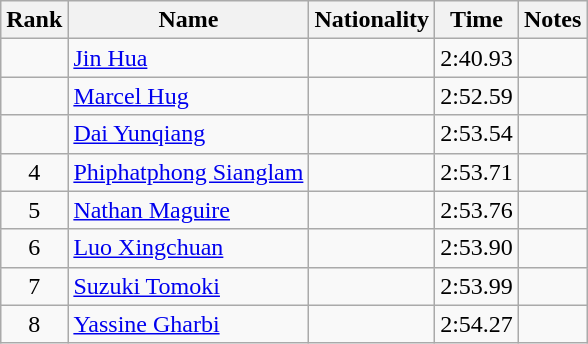<table class="wikitable sortable" style="text-align:center">
<tr>
<th>Rank</th>
<th>Name</th>
<th>Nationality</th>
<th>Time</th>
<th>Notes</th>
</tr>
<tr>
<td></td>
<td align="left"><a href='#'>Jin Hua</a></td>
<td align="left"></td>
<td>2:40.93</td>
<td></td>
</tr>
<tr>
<td></td>
<td align="left"><a href='#'>Marcel Hug</a></td>
<td align="left"></td>
<td>2:52.59</td>
<td></td>
</tr>
<tr>
<td></td>
<td align="left"><a href='#'>Dai Yunqiang</a></td>
<td align="left"></td>
<td>2:53.54</td>
<td></td>
</tr>
<tr>
<td>4</td>
<td align="left"><a href='#'>Phiphatphong Sianglam</a></td>
<td align="left"></td>
<td>2:53.71</td>
<td></td>
</tr>
<tr>
<td>5</td>
<td align="left"><a href='#'>Nathan Maguire</a></td>
<td align="left"></td>
<td>2:53.76</td>
<td></td>
</tr>
<tr>
<td>6</td>
<td align="left"><a href='#'>Luo Xingchuan</a></td>
<td align="left"></td>
<td>2:53.90</td>
<td></td>
</tr>
<tr>
<td>7</td>
<td align="left"><a href='#'>Suzuki Tomoki</a></td>
<td align="left"></td>
<td>2:53.99</td>
<td></td>
</tr>
<tr>
<td>8</td>
<td align="left"><a href='#'>Yassine Gharbi</a></td>
<td align="left"></td>
<td>2:54.27</td>
<td></td>
</tr>
</table>
